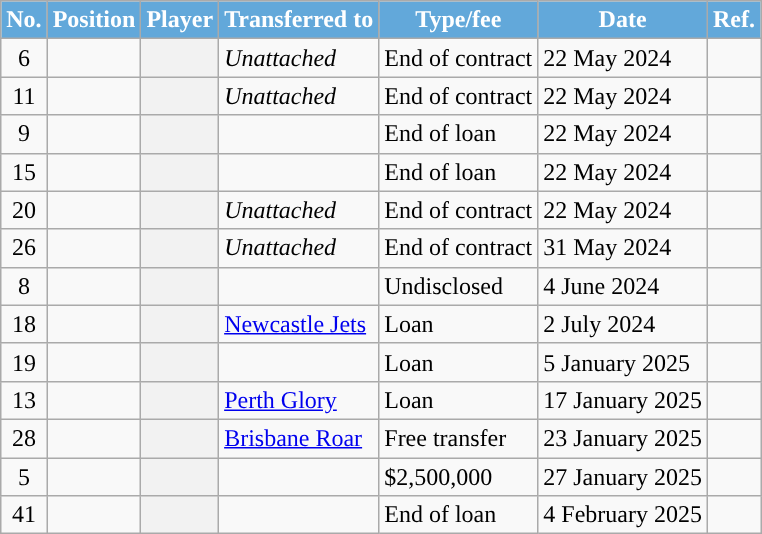<table class="wikitable plainrowheaders sortable" style="text-align:center; text-align:left">
<tr>
<th scope="col" style="background:#62a8da;color:white">No.</th>
<th scope="col" style="background:#62a8da;color:white">Position</th>
<th scope="col" style="background:#62a8da;color:white">Player</th>
<th scope="col" style="background:#62a8da;color:white">Transferred to</th>
<th scope="col" style="background:#62a8da;color:white">Type/fee</th>
<th scope="col" style="background:#62a8da;color:white">Date</th>
<th scope="col" class="unsortable" style="background:#62a8da;color:white">Ref.</th>
</tr>
<tr>
<td style="text-align:center;">6</td>
<td style="text-align:center;"></td>
<th scope="row"></th>
<td><em>Unattached</em></td>
<td>End of contract</td>
<td>22 May 2024</td>
<td></td>
</tr>
<tr>
<td style="text-align:center;">11</td>
<td style="text-align:center;"></td>
<th scope="row"></th>
<td><em>Unattached</em></td>
<td>End of contract</td>
<td>22 May 2024</td>
<td></td>
</tr>
<tr>
<td style="text-align:center;">9</td>
<td style="text-align:center;"></td>
<th scope="row"></th>
<td></td>
<td>End of loan</td>
<td>22 May 2024</td>
<td></td>
</tr>
<tr>
<td style="text-align:center;">15</td>
<td style="text-align:center;"></td>
<th scope="row"></th>
<td></td>
<td>End of loan</td>
<td>22 May 2024</td>
<td></td>
</tr>
<tr>
<td style="text-align:center;">20</td>
<td style="text-align:center;"></td>
<th scope="row"></th>
<td><em>Unattached</em></td>
<td>End of contract</td>
<td>22 May 2024</td>
<td></td>
</tr>
<tr>
<td style="text-align:center;">26</td>
<td style="text-align:center;"></td>
<th scope="row"></th>
<td><em>Unattached</em></td>
<td>End of contract</td>
<td>31 May 2024</td>
<td></td>
</tr>
<tr>
<td style="text-align:center;">8</td>
<td style="text-align:center;"></td>
<th scope="row"></th>
<td></td>
<td>Undisclosed</td>
<td>4 June 2024</td>
<td></td>
</tr>
<tr>
<td style="text-align:center;">18</td>
<td style="text-align:center;"></td>
<th scope="row"></th>
<td><a href='#'>Newcastle Jets</a></td>
<td>Loan</td>
<td>2 July 2024</td>
<td></td>
</tr>
<tr>
<td style="text-align:center;">19</td>
<td style="text-align:center;"></td>
<th scope="row"></th>
<td></td>
<td>Loan</td>
<td>5 January 2025</td>
<td></td>
</tr>
<tr>
<td style="text-align:center;">13</td>
<td style="text-align:center;"></td>
<th scope="row"></th>
<td><a href='#'>Perth Glory</a></td>
<td>Loan</td>
<td>17 January 2025</td>
<td></td>
</tr>
<tr>
<td style="text-align:center;">28</td>
<td style="text-align:center;"></td>
<th scope="row"></th>
<td><a href='#'>Brisbane Roar</a></td>
<td>Free transfer</td>
<td>23 January 2025</td>
<td></td>
</tr>
<tr>
<td style="text-align:center;">5</td>
<td style="text-align:center;"></td>
<th scope="row"></th>
<td></td>
<td>$2,500,000</td>
<td>27 January 2025</td>
<td></td>
</tr>
<tr>
<td style="text-align:center;">41</td>
<td style="text-align:center;"></td>
<th scope="row"></th>
<td></td>
<td>End of loan</td>
<td>4 February 2025</td>
<td></td>
</tr>
</table>
